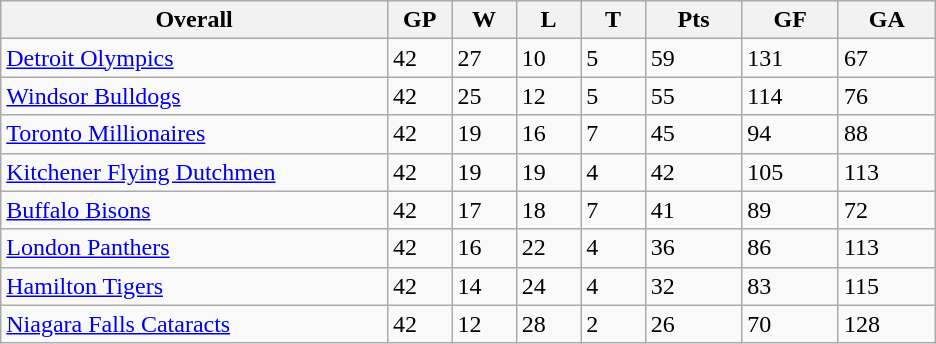<table class="wikitable">
<tr>
<th bgcolor="#DDDDFF" width="30%">Overall</th>
<th bgcolor="#DDDDFF" width="5%">GP</th>
<th bgcolor="#DDDDFF" width="5%">W</th>
<th bgcolor="#DDDDFF" width="5%">L</th>
<th bgcolor="#DDDDFF" width="5%">T</th>
<th bgcolor="#DDDDFF" width="7.5%">Pts</th>
<th bgcolor="#DDDDFF" width="7.5%">GF</th>
<th bgcolor="#DDDDFF" width="7.5%">GA</th>
</tr>
<tr>
<td><a href='#'>Detroit Olympics</a></td>
<td>42</td>
<td>27</td>
<td>10</td>
<td>5</td>
<td>59</td>
<td>131</td>
<td>67</td>
</tr>
<tr>
<td><a href='#'>Windsor Bulldogs</a></td>
<td>42</td>
<td>25</td>
<td>12</td>
<td>5</td>
<td>55</td>
<td>114</td>
<td>76</td>
</tr>
<tr>
<td><a href='#'>Toronto Millionaires</a></td>
<td>42</td>
<td>19</td>
<td>16</td>
<td>7</td>
<td>45</td>
<td>94</td>
<td>88</td>
</tr>
<tr>
<td><a href='#'>Kitchener Flying Dutchmen</a></td>
<td>42</td>
<td>19</td>
<td>19</td>
<td>4</td>
<td>42</td>
<td>105</td>
<td>113</td>
</tr>
<tr>
<td><a href='#'>Buffalo Bisons</a></td>
<td>42</td>
<td>17</td>
<td>18</td>
<td>7</td>
<td>41</td>
<td>89</td>
<td>72</td>
</tr>
<tr>
<td><a href='#'>London Panthers</a></td>
<td>42</td>
<td>16</td>
<td>22</td>
<td>4</td>
<td>36</td>
<td>86</td>
<td>113</td>
</tr>
<tr>
<td><a href='#'>Hamilton Tigers</a></td>
<td>42</td>
<td>14</td>
<td>24</td>
<td>4</td>
<td>32</td>
<td>83</td>
<td>115</td>
</tr>
<tr>
<td><a href='#'>Niagara Falls Cataracts</a></td>
<td>42</td>
<td>12</td>
<td>28</td>
<td>2</td>
<td>26</td>
<td>70</td>
<td>128</td>
</tr>
</table>
